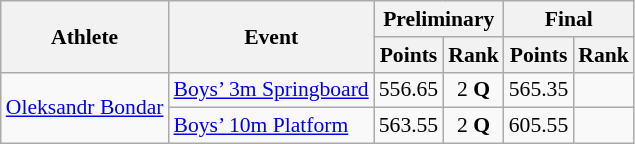<table class="wikitable" border="1" style="font-size:90%">
<tr>
<th rowspan=2>Athlete</th>
<th rowspan=2>Event</th>
<th colspan=2>Preliminary</th>
<th colspan=2>Final</th>
</tr>
<tr>
<th>Points</th>
<th>Rank</th>
<th>Points</th>
<th>Rank</th>
</tr>
<tr>
<td rowspan=2><a href='#'>Oleksandr Bondar</a></td>
<td><a href='#'>Boys’ 3m Springboard</a></td>
<td align=center>556.65</td>
<td align=center>2 <strong>Q</strong></td>
<td align=center>565.35</td>
<td align=center></td>
</tr>
<tr>
<td><a href='#'>Boys’ 10m Platform</a></td>
<td align=center>563.55</td>
<td align=center>2 <strong>Q</strong></td>
<td align=center>605.55</td>
<td align=center></td>
</tr>
</table>
